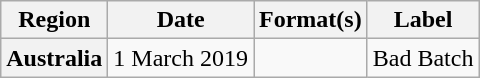<table class="wikitable plainrowheaders">
<tr>
<th scope="col">Region</th>
<th scope="col">Date</th>
<th scope="col">Format(s)</th>
<th scope="col">Label</th>
</tr>
<tr>
<th scope="row">Australia</th>
<td>1 March 2019</td>
<td></td>
<td>Bad Batch</td>
</tr>
</table>
